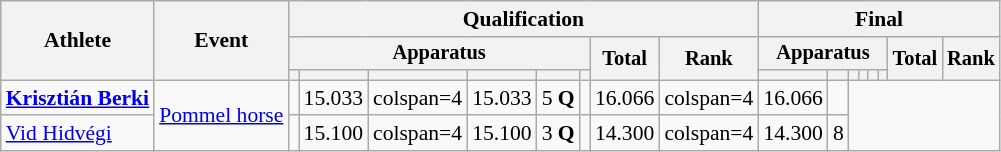<table class=wikitable style="font-size:90%;">
<tr>
<th rowspan=3>Athlete</th>
<th rowspan=3>Event</th>
<th colspan =8>Qualification</th>
<th colspan =8>Final</th>
</tr>
<tr style="font-size:95%">
<th colspan=6>Apparatus</th>
<th rowspan=2>Total</th>
<th rowspan=2>Rank</th>
<th colspan=6>Apparatus</th>
<th rowspan=2>Total</th>
<th rowspan=2>Rank</th>
</tr>
<tr style="font-size:95%">
<th></th>
<th></th>
<th></th>
<th></th>
<th></th>
<th></th>
<th></th>
<th></th>
<th></th>
<th></th>
<th></th>
<th></th>
</tr>
<tr align=center>
<td align=left><strong><a href='#'>Krisztián Berki</a></strong></td>
<td rowspan=2 align=left><a href='#'>Pommel horse</a></td>
<td></td>
<td>15.033</td>
<td>colspan=4 </td>
<td>15.033</td>
<td>5 <strong>Q</strong></td>
<td></td>
<td>16.066</td>
<td>colspan=4 </td>
<td>16.066</td>
<td></td>
</tr>
<tr align=center>
<td align=left><a href='#'>Vid Hidvégi</a></td>
<td></td>
<td>15.100</td>
<td>colspan=4 </td>
<td>15.100</td>
<td>3 <strong>Q</strong></td>
<td></td>
<td>14.300</td>
<td>colspan=4 </td>
<td>14.300</td>
<td>8</td>
</tr>
</table>
